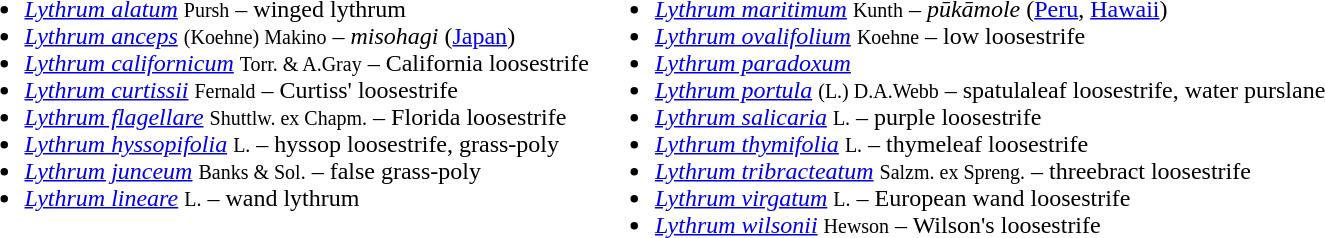<table>
<tr valign=top>
<td><br><ul><li><em><a href='#'>Lythrum alatum</a></em> <small>Pursh</small> – winged lythrum</li><li><em><a href='#'>Lythrum anceps</a></em> <small>(Koehne) Makino</small> – <em>misohagi</em> (<a href='#'>Japan</a>)</li><li><em><a href='#'>Lythrum californicum</a></em> <small>Torr. & A.Gray</small> – California loosestrife</li><li><em><a href='#'>Lythrum curtissii</a></em> <small>Fernald</small> – Curtiss' loosestrife</li><li><em><a href='#'>Lythrum flagellare</a></em> <small>Shuttlw. ex Chapm.</small> – Florida loosestrife</li><li><em><a href='#'>Lythrum hyssopifolia</a></em> <small>L.</small> – hyssop loosestrife, grass-poly</li><li><em><a href='#'>Lythrum junceum</a></em> <small>Banks & Sol.</small> – false grass-poly</li><li><em><a href='#'>Lythrum lineare</a></em> <small>L.</small> – wand lythrum</li></ul></td>
<td><br><ul><li><em><a href='#'>Lythrum maritimum</a></em> <small>Kunth</small> – <em>pūkāmole</em> (<a href='#'>Peru</a>, <a href='#'>Hawaii</a>)</li><li><em><a href='#'>Lythrum ovalifolium</a></em> <small>Koehne</small> – low loosestrife</li><li><em><a href='#'>Lythrum paradoxum</a></em> </li><li><em><a href='#'>Lythrum portula</a></em> <small>(L.) D.A.Webb</small> – spatulaleaf loosestrife, water purslane</li><li><em><a href='#'>Lythrum salicaria</a></em> <small>L.</small> – purple loosestrife</li><li><em><a href='#'>Lythrum thymifolia</a></em> <small>L.</small> – thymeleaf loosestrife</li><li><em><a href='#'>Lythrum tribracteatum</a></em> <small>Salzm. ex Spreng.</small> – threebract loosestrife</li><li><em><a href='#'>Lythrum virgatum</a></em> <small>L.</small> – European wand loosestrife</li><li><em><a href='#'>Lythrum wilsonii</a></em> <small>Hewson</small> – Wilson's loosestrife</li></ul></td>
</tr>
</table>
